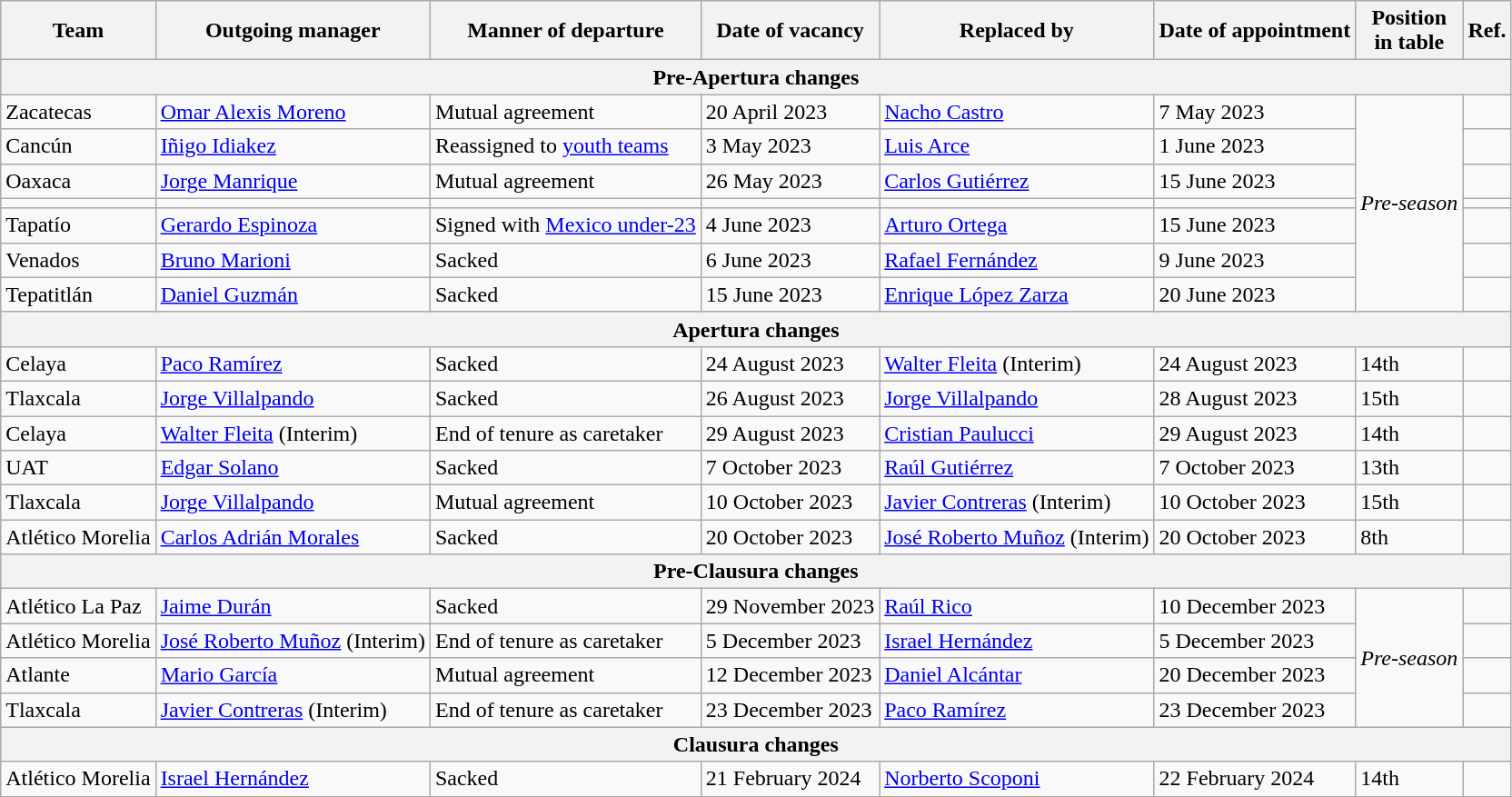<table class="wikitable sortable">
<tr>
<th>Team</th>
<th>Outgoing manager</th>
<th>Manner of departure</th>
<th>Date of vacancy</th>
<th>Replaced by</th>
<th>Date of appointment</th>
<th>Position <br> in table</th>
<th>Ref.</th>
</tr>
<tr>
<th colspan=8>Pre-Apertura changes</th>
</tr>
<tr>
<td>Zacatecas</td>
<td> <a href='#'>Omar Alexis Moreno</a></td>
<td>Mutual agreement</td>
<td>20 April 2023</td>
<td> <a href='#'>Nacho Castro</a></td>
<td>7 May 2023</td>
<td rowspan=7><em>Pre-season</em></td>
<td></td>
</tr>
<tr>
<td>Cancún</td>
<td> <a href='#'>Iñigo Idiakez</a></td>
<td>Reassigned to <a href='#'>youth teams</a></td>
<td>3 May 2023</td>
<td> <a href='#'>Luis Arce</a></td>
<td>1 June 2023</td>
<td></td>
</tr>
<tr>
<td>Oaxaca</td>
<td> <a href='#'>Jorge Manrique</a></td>
<td>Mutual agreement</td>
<td>26 May 2023</td>
<td> <a href='#'>Carlos Gutiérrez</a></td>
<td>15 June 2023</td>
<td></td>
</tr>
<tr>
<td></td>
<td></td>
<td></td>
<td></td>
<td></td>
<td></td>
<td></td>
</tr>
<tr>
<td>Tapatío</td>
<td> <a href='#'>Gerardo Espinoza</a></td>
<td>Signed with <a href='#'>Mexico under-23</a></td>
<td>4 June 2023</td>
<td> <a href='#'>Arturo Ortega</a></td>
<td>15 June 2023</td>
<td></td>
</tr>
<tr>
<td>Venados</td>
<td> <a href='#'>Bruno Marioni</a></td>
<td>Sacked</td>
<td>6 June 2023</td>
<td> <a href='#'>Rafael Fernández</a></td>
<td>9 June 2023</td>
<td></td>
</tr>
<tr>
<td>Tepatitlán</td>
<td> <a href='#'>Daniel Guzmán</a></td>
<td>Sacked</td>
<td>15 June 2023</td>
<td> <a href='#'>Enrique López Zarza</a></td>
<td>20 June 2023</td>
<td></td>
</tr>
<tr>
<th colspan=8>Apertura changes</th>
</tr>
<tr>
<td>Celaya</td>
<td> <a href='#'>Paco Ramírez</a></td>
<td>Sacked</td>
<td>24 August 2023</td>
<td> <a href='#'>Walter Fleita</a> (Interim)</td>
<td>24 August 2023</td>
<td>14th</td>
<td></td>
</tr>
<tr>
<td>Tlaxcala</td>
<td> <a href='#'>Jorge Villalpando</a></td>
<td>Sacked</td>
<td>26 August 2023</td>
<td> <a href='#'>Jorge Villalpando</a></td>
<td>28 August 2023</td>
<td>15th</td>
<td></td>
</tr>
<tr>
<td>Celaya</td>
<td> <a href='#'>Walter Fleita</a> (Interim)</td>
<td>End of tenure as caretaker</td>
<td>29 August 2023</td>
<td> <a href='#'>Cristian Paulucci</a></td>
<td>29 August 2023</td>
<td>14th</td>
<td></td>
</tr>
<tr>
<td>UAT</td>
<td> <a href='#'>Edgar Solano</a></td>
<td>Sacked</td>
<td>7 October 2023</td>
<td> <a href='#'>Raúl Gutiérrez</a></td>
<td>7 October 2023</td>
<td>13th</td>
<td></td>
</tr>
<tr>
<td>Tlaxcala</td>
<td> <a href='#'>Jorge Villalpando</a></td>
<td>Mutual agreement</td>
<td>10 October 2023</td>
<td> <a href='#'>Javier Contreras</a> (Interim)</td>
<td>10 October 2023</td>
<td>15th</td>
<td></td>
</tr>
<tr>
<td>Atlético Morelia</td>
<td> <a href='#'>Carlos Adrián Morales</a></td>
<td>Sacked</td>
<td>20 October 2023</td>
<td> <a href='#'>José Roberto Muñoz</a> (Interim)</td>
<td>20 October 2023</td>
<td>8th</td>
<td></td>
</tr>
<tr>
<th colspan=8>Pre-Clausura changes</th>
</tr>
<tr>
<td>Atlético La Paz</td>
<td> <a href='#'>Jaime Durán</a></td>
<td>Sacked</td>
<td>29 November 2023</td>
<td> <a href='#'>Raúl Rico</a></td>
<td>10 December 2023</td>
<td rowspan=4><em>Pre-season</em></td>
<td></td>
</tr>
<tr>
<td>Atlético Morelia</td>
<td> <a href='#'>José Roberto Muñoz</a> (Interim)</td>
<td>End of tenure as caretaker</td>
<td>5 December 2023</td>
<td> <a href='#'>Israel Hernández</a></td>
<td>5 December 2023</td>
<td></td>
</tr>
<tr>
<td>Atlante</td>
<td> <a href='#'>Mario García</a></td>
<td>Mutual agreement</td>
<td>12 December 2023</td>
<td> <a href='#'>Daniel Alcántar</a></td>
<td>20 December 2023</td>
<td></td>
</tr>
<tr>
<td>Tlaxcala</td>
<td> <a href='#'>Javier Contreras</a> (Interim)</td>
<td>End of tenure as caretaker</td>
<td>23 December 2023</td>
<td> <a href='#'>Paco Ramírez</a></td>
<td>23 December 2023</td>
<td></td>
</tr>
<tr>
<th colspan=8>Clausura changes</th>
</tr>
<tr>
<td>Atlético Morelia</td>
<td> <a href='#'>Israel Hernández</a></td>
<td>Sacked</td>
<td>21 February 2024</td>
<td> <a href='#'>Norberto Scoponi</a></td>
<td>22 February 2024</td>
<td>14th</td>
<td></td>
</tr>
</table>
